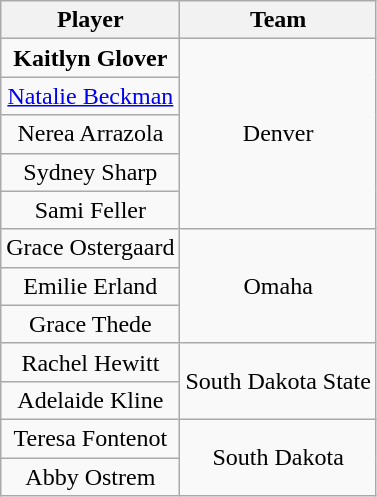<table class="wikitable" style="text-align: center;">
<tr>
<th>Player</th>
<th>Team</th>
</tr>
<tr>
<td><strong>Kaitlyn Glover</strong></td>
<td rowspan=5>Denver</td>
</tr>
<tr>
<td><a href='#'>Natalie Beckman</a></td>
</tr>
<tr>
<td>Nerea Arrazola</td>
</tr>
<tr>
<td>Sydney Sharp</td>
</tr>
<tr>
<td>Sami Feller</td>
</tr>
<tr>
<td>Grace Ostergaard</td>
<td rowspan=3>Omaha</td>
</tr>
<tr>
<td>Emilie Erland</td>
</tr>
<tr>
<td>Grace Thede</td>
</tr>
<tr>
<td>Rachel Hewitt</td>
<td rowspan=2>South Dakota State</td>
</tr>
<tr>
<td>Adelaide Kline</td>
</tr>
<tr>
<td>Teresa Fontenot</td>
<td rowspan=2>South Dakota</td>
</tr>
<tr>
<td>Abby Ostrem</td>
</tr>
</table>
